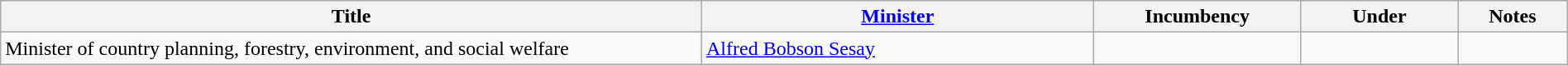<table class="wikitable" style="width:100%;">
<tr>
<th>Title</th>
<th style="width:25%;"><a href='#'>Minister</a></th>
<th style="width:160px;">Incumbency</th>
<th style="width:10%;">Under</th>
<th style="width:7%;">Notes</th>
</tr>
<tr>
<td>Minister of country planning, forestry, environment, and social welfare</td>
<td><a href='#'>Alfred Bobson Sesay</a></td>
<td></td>
<td></td>
<td></td>
</tr>
</table>
